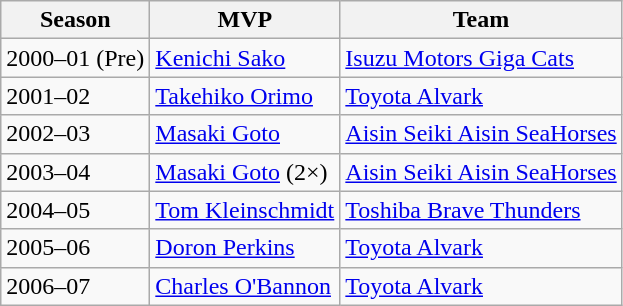<table class="wikitable sortable">
<tr>
<th>Season</th>
<th>MVP</th>
<th>Team</th>
</tr>
<tr>
<td>2000–01 (Pre)</td>
<td> <a href='#'>Kenichi Sako</a></td>
<td><a href='#'>Isuzu Motors Giga Cats</a></td>
</tr>
<tr>
<td>2001–02</td>
<td> <a href='#'>Takehiko Orimo</a></td>
<td><a href='#'>Toyota Alvark</a></td>
</tr>
<tr>
<td>2002–03</td>
<td> <a href='#'>Masaki Goto</a></td>
<td><a href='#'>Aisin Seiki Aisin SeaHorses</a></td>
</tr>
<tr>
<td>2003–04</td>
<td> <a href='#'>Masaki Goto</a> (2×)</td>
<td><a href='#'>Aisin Seiki Aisin SeaHorses</a></td>
</tr>
<tr>
<td>2004–05</td>
<td> <a href='#'>Tom Kleinschmidt</a></td>
<td><a href='#'>Toshiba Brave Thunders</a></td>
</tr>
<tr>
<td>2005–06</td>
<td> <a href='#'>Doron Perkins</a></td>
<td><a href='#'>Toyota Alvark</a></td>
</tr>
<tr>
<td>2006–07</td>
<td> <a href='#'>Charles O'Bannon</a></td>
<td><a href='#'>Toyota Alvark</a></td>
</tr>
</table>
